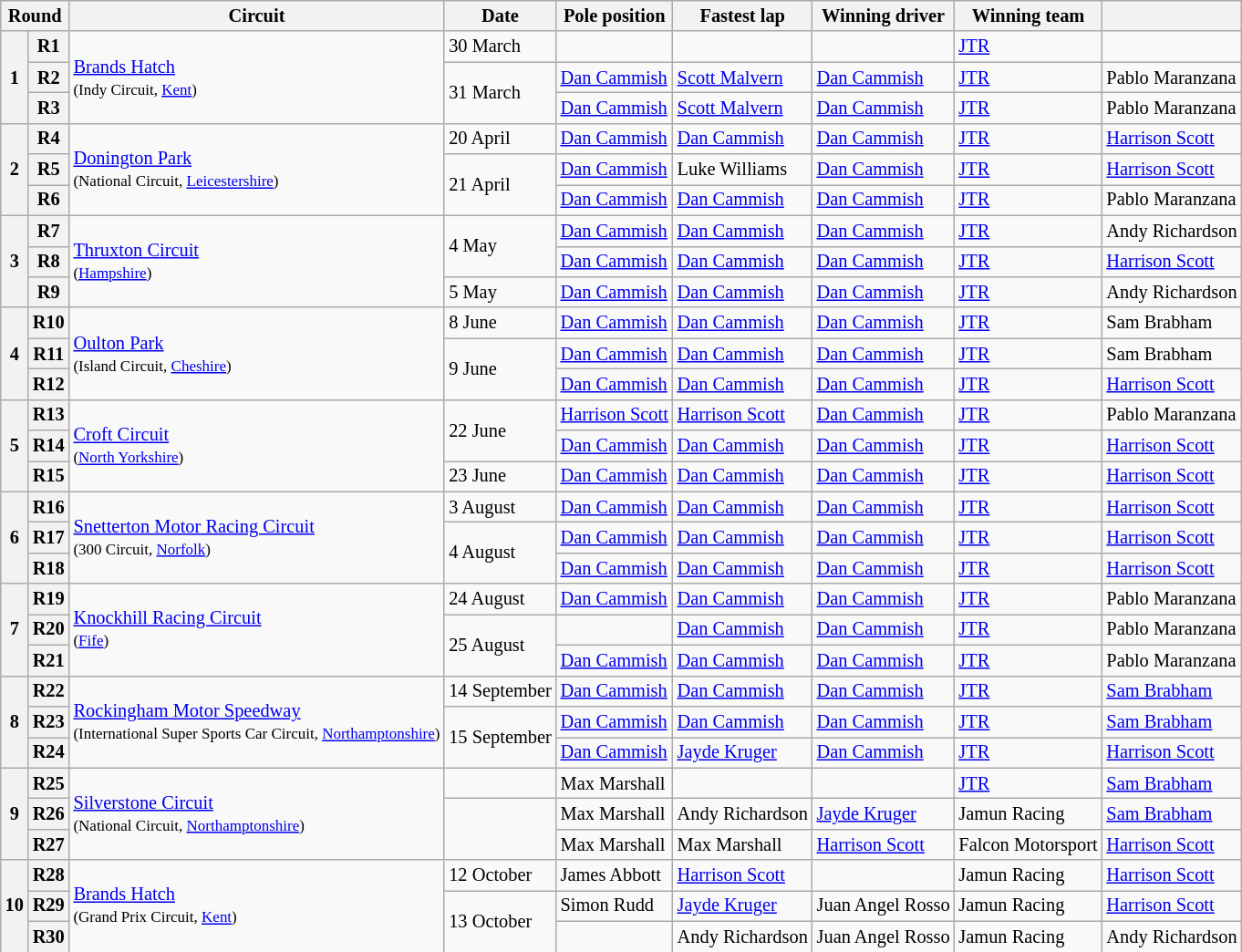<table class="wikitable" style="font-size: 85%">
<tr>
<th colspan=2>Round</th>
<th>Circuit</th>
<th>Date</th>
<th>Pole position</th>
<th>Fastest lap</th>
<th>Winning driver</th>
<th>Winning team</th>
<th></th>
</tr>
<tr>
<th rowspan=3>1</th>
<th>R1</th>
<td rowspan=3><a href='#'>Brands Hatch</a><br><small>(Indy Circuit, <a href='#'>Kent</a>)</small></td>
<td>30 March</td>
<td></td>
<td></td>
<td></td>
<td><a href='#'>JTR</a></td>
<td></td>
</tr>
<tr>
<th>R2</th>
<td rowspan=2>31 March</td>
<td> <a href='#'>Dan Cammish</a></td>
<td> <a href='#'>Scott Malvern</a></td>
<td> <a href='#'>Dan Cammish</a></td>
<td><a href='#'>JTR</a></td>
<td> Pablo Maranzana</td>
</tr>
<tr>
<th>R3</th>
<td> <a href='#'>Dan Cammish</a></td>
<td> <a href='#'>Scott Malvern</a></td>
<td> <a href='#'>Dan Cammish</a></td>
<td><a href='#'>JTR</a></td>
<td> Pablo Maranzana</td>
</tr>
<tr>
<th rowspan=3>2</th>
<th>R4</th>
<td rowspan=3><a href='#'>Donington Park</a><br><small>(National Circuit, <a href='#'>Leicestershire</a>)</small></td>
<td>20 April</td>
<td> <a href='#'>Dan Cammish</a></td>
<td> <a href='#'>Dan Cammish</a></td>
<td> <a href='#'>Dan Cammish</a></td>
<td><a href='#'>JTR</a></td>
<td> <a href='#'>Harrison Scott</a></td>
</tr>
<tr>
<th>R5</th>
<td rowspan=2>21 April</td>
<td> <a href='#'>Dan Cammish</a></td>
<td> Luke Williams</td>
<td> <a href='#'>Dan Cammish</a></td>
<td><a href='#'>JTR</a></td>
<td> <a href='#'>Harrison Scott</a></td>
</tr>
<tr>
<th>R6</th>
<td> <a href='#'>Dan Cammish</a></td>
<td> <a href='#'>Dan Cammish</a></td>
<td> <a href='#'>Dan Cammish</a></td>
<td><a href='#'>JTR</a></td>
<td> Pablo Maranzana</td>
</tr>
<tr>
<th rowspan=3>3</th>
<th>R7</th>
<td rowspan=3><a href='#'>Thruxton Circuit</a><br><small>(<a href='#'>Hampshire</a>)</small></td>
<td rowspan=2>4 May</td>
<td> <a href='#'>Dan Cammish</a></td>
<td> <a href='#'>Dan Cammish</a></td>
<td> <a href='#'>Dan Cammish</a></td>
<td><a href='#'>JTR</a></td>
<td> Andy Richardson</td>
</tr>
<tr>
<th>R8</th>
<td> <a href='#'>Dan Cammish</a></td>
<td> <a href='#'>Dan Cammish</a></td>
<td> <a href='#'>Dan Cammish</a></td>
<td><a href='#'>JTR</a></td>
<td> <a href='#'>Harrison Scott</a></td>
</tr>
<tr>
<th>R9</th>
<td>5 May</td>
<td> <a href='#'>Dan Cammish</a></td>
<td> <a href='#'>Dan Cammish</a></td>
<td> <a href='#'>Dan Cammish</a></td>
<td><a href='#'>JTR</a></td>
<td> Andy Richardson</td>
</tr>
<tr>
<th rowspan=3>4</th>
<th>R10</th>
<td rowspan=3><a href='#'>Oulton Park</a><br><small>(Island Circuit, <a href='#'>Cheshire</a>)</small></td>
<td>8 June</td>
<td> <a href='#'>Dan Cammish</a></td>
<td> <a href='#'>Dan Cammish</a></td>
<td> <a href='#'>Dan Cammish</a></td>
<td><a href='#'>JTR</a></td>
<td> Sam Brabham</td>
</tr>
<tr>
<th>R11</th>
<td rowspan=2>9 June</td>
<td> <a href='#'>Dan Cammish</a></td>
<td> <a href='#'>Dan Cammish</a></td>
<td> <a href='#'>Dan Cammish</a></td>
<td><a href='#'>JTR</a></td>
<td> Sam Brabham</td>
</tr>
<tr>
<th>R12</th>
<td> <a href='#'>Dan Cammish</a></td>
<td> <a href='#'>Dan Cammish</a></td>
<td> <a href='#'>Dan Cammish</a></td>
<td><a href='#'>JTR</a></td>
<td> <a href='#'>Harrison Scott</a></td>
</tr>
<tr>
<th rowspan=3>5</th>
<th>R13</th>
<td rowspan=3><a href='#'>Croft Circuit</a><br><small>(<a href='#'>North Yorkshire</a>)</small></td>
<td rowspan=2>22 June</td>
<td> <a href='#'>Harrison Scott</a></td>
<td> <a href='#'>Harrison Scott</a></td>
<td> <a href='#'>Dan Cammish</a></td>
<td><a href='#'>JTR</a></td>
<td> Pablo Maranzana</td>
</tr>
<tr>
<th>R14</th>
<td> <a href='#'>Dan Cammish</a></td>
<td> <a href='#'>Dan Cammish</a></td>
<td> <a href='#'>Dan Cammish</a></td>
<td><a href='#'>JTR</a></td>
<td> <a href='#'>Harrison Scott</a></td>
</tr>
<tr>
<th>R15</th>
<td>23 June</td>
<td> <a href='#'>Dan Cammish</a></td>
<td> <a href='#'>Dan Cammish</a></td>
<td> <a href='#'>Dan Cammish</a></td>
<td><a href='#'>JTR</a></td>
<td> <a href='#'>Harrison Scott</a></td>
</tr>
<tr>
<th rowspan=3>6</th>
<th>R16</th>
<td rowspan=3><a href='#'>Snetterton Motor Racing Circuit</a><br><small>(300 Circuit, <a href='#'>Norfolk</a>)</small></td>
<td>3 August</td>
<td> <a href='#'>Dan Cammish</a></td>
<td> <a href='#'>Dan Cammish</a></td>
<td> <a href='#'>Dan Cammish</a></td>
<td><a href='#'>JTR</a></td>
<td> <a href='#'>Harrison Scott</a></td>
</tr>
<tr>
<th>R17</th>
<td rowspan=2>4 August</td>
<td> <a href='#'>Dan Cammish</a></td>
<td> <a href='#'>Dan Cammish</a></td>
<td> <a href='#'>Dan Cammish</a></td>
<td><a href='#'>JTR</a></td>
<td> <a href='#'>Harrison Scott</a></td>
</tr>
<tr>
<th>R18</th>
<td> <a href='#'>Dan Cammish</a></td>
<td> <a href='#'>Dan Cammish</a></td>
<td> <a href='#'>Dan Cammish</a></td>
<td><a href='#'>JTR</a></td>
<td> <a href='#'>Harrison Scott</a></td>
</tr>
<tr>
<th rowspan=3>7</th>
<th>R19</th>
<td rowspan=3><a href='#'>Knockhill Racing Circuit</a><br><small>(<a href='#'>Fife</a>)</small></td>
<td>24 August</td>
<td> <a href='#'>Dan Cammish</a></td>
<td> <a href='#'>Dan Cammish</a></td>
<td> <a href='#'>Dan Cammish</a></td>
<td><a href='#'>JTR</a></td>
<td> Pablo Maranzana</td>
</tr>
<tr>
<th>R20</th>
<td rowspan=2>25 August</td>
<td></td>
<td> <a href='#'>Dan Cammish</a></td>
<td> <a href='#'>Dan Cammish</a></td>
<td><a href='#'>JTR</a></td>
<td> Pablo Maranzana</td>
</tr>
<tr>
<th>R21</th>
<td> <a href='#'>Dan Cammish</a></td>
<td> <a href='#'>Dan Cammish</a></td>
<td> <a href='#'>Dan Cammish</a></td>
<td><a href='#'>JTR</a></td>
<td> Pablo Maranzana</td>
</tr>
<tr>
<th rowspan=3>8</th>
<th>R22</th>
<td rowspan=3 nowrap><a href='#'>Rockingham Motor Speedway</a><br><small>(International Super Sports Car Circuit, <a href='#'>Northamptonshire</a>)</small></td>
<td>14 September</td>
<td> <a href='#'>Dan Cammish</a></td>
<td> <a href='#'>Dan Cammish</a></td>
<td> <a href='#'>Dan Cammish</a></td>
<td><a href='#'>JTR</a></td>
<td> <a href='#'>Sam Brabham</a></td>
</tr>
<tr>
<th>R23</th>
<td rowspan=2>15 September</td>
<td> <a href='#'>Dan Cammish</a></td>
<td> <a href='#'>Dan Cammish</a></td>
<td> <a href='#'>Dan Cammish</a></td>
<td><a href='#'>JTR</a></td>
<td> <a href='#'>Sam Brabham</a></td>
</tr>
<tr>
<th>R24</th>
<td> <a href='#'>Dan Cammish</a></td>
<td> <a href='#'>Jayde Kruger</a></td>
<td> <a href='#'>Dan Cammish</a></td>
<td><a href='#'>JTR</a></td>
<td> <a href='#'>Harrison Scott</a></td>
</tr>
<tr>
<th rowspan=3>9</th>
<th>R25</th>
<td rowspan=3><a href='#'>Silverstone Circuit</a><br><small>(National Circuit, <a href='#'>Northamptonshire</a>)</small></td>
<td></td>
<td> Max Marshall</td>
<td></td>
<td></td>
<td><a href='#'>JTR</a></td>
<td> <a href='#'>Sam Brabham</a></td>
</tr>
<tr>
<th>R26</th>
<td rowspan=2></td>
<td> Max Marshall</td>
<td> Andy Richardson</td>
<td> <a href='#'>Jayde Kruger</a></td>
<td>Jamun Racing</td>
<td> <a href='#'>Sam Brabham</a></td>
</tr>
<tr>
<th>R27</th>
<td> Max Marshall</td>
<td> Max Marshall</td>
<td> <a href='#'>Harrison Scott</a></td>
<td nowrap>Falcon Motorsport</td>
<td> <a href='#'>Harrison Scott</a></td>
</tr>
<tr>
<th rowspan=3>10</th>
<th>R28</th>
<td rowspan=3><a href='#'>Brands Hatch</a><br><small>(Grand Prix Circuit, <a href='#'>Kent</a>)</small></td>
<td>12 October</td>
<td> James Abbott</td>
<td> <a href='#'>Harrison Scott</a></td>
<td></td>
<td>Jamun Racing</td>
<td> <a href='#'>Harrison Scott</a></td>
</tr>
<tr>
<th>R29</th>
<td rowspan=2>13 October</td>
<td> Simon Rudd</td>
<td> <a href='#'>Jayde Kruger</a></td>
<td> Juan Angel Rosso</td>
<td>Jamun Racing</td>
<td> <a href='#'>Harrison Scott</a></td>
</tr>
<tr>
<th>R30</th>
<td></td>
<td> Andy Richardson</td>
<td> Juan Angel Rosso</td>
<td>Jamun Racing</td>
<td> Andy Richardson</td>
</tr>
</table>
